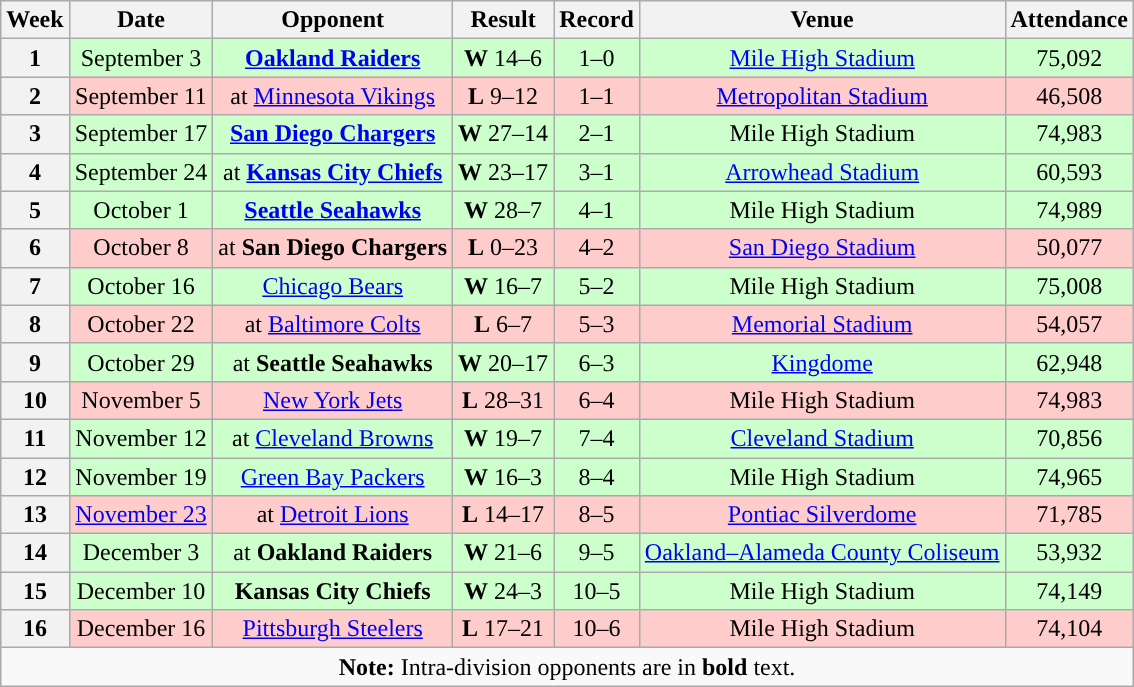<table class="wikitable" style="text-align:center">
<tr>
<th>Week</th>
<th>Date</th>
<th>Opponent</th>
<th>Result</th>
<th>Record</th>
<th>Venue</th>
<th>Attendance</th>
</tr>
<tr style="background:#cfc">
<th>1</th>
<td>September 3</td>
<td><strong><a href='#'>Oakland Raiders</a></strong></td>
<td><strong>W</strong> 14–6</td>
<td>1–0</td>
<td><a href='#'>Mile High Stadium</a></td>
<td>75,092</td>
</tr>
<tr style="background:#fcc">
<th>2</th>
<td>September 11</td>
<td>at <a href='#'>Minnesota Vikings</a></td>
<td><strong>L</strong> 9–12 </td>
<td>1–1</td>
<td><a href='#'>Metropolitan Stadium</a></td>
<td>46,508</td>
</tr>
<tr style="background:#cfc">
<th>3</th>
<td>September 17</td>
<td><strong><a href='#'>San Diego Chargers</a></strong></td>
<td><strong>W</strong> 27–14</td>
<td>2–1</td>
<td>Mile High Stadium</td>
<td>74,983</td>
</tr>
<tr style="background:#cfc">
<th>4</th>
<td>September 24</td>
<td>at <strong><a href='#'>Kansas City Chiefs</a></strong></td>
<td><strong>W</strong> 23–17 </td>
<td>3–1</td>
<td><a href='#'>Arrowhead Stadium</a></td>
<td>60,593</td>
</tr>
<tr style="background:#cfc">
<th>5</th>
<td>October 1</td>
<td><strong><a href='#'>Seattle Seahawks</a></strong></td>
<td><strong>W</strong> 28–7</td>
<td>4–1</td>
<td>Mile High Stadium</td>
<td>74,989</td>
</tr>
<tr style="background:#fcc">
<th>6</th>
<td>October 8</td>
<td>at <strong>San Diego Chargers</strong></td>
<td><strong>L</strong> 0–23</td>
<td>4–2</td>
<td><a href='#'>San Diego Stadium</a></td>
<td>50,077</td>
</tr>
<tr style="background:#cfc">
<th>7</th>
<td>October 16</td>
<td><a href='#'>Chicago Bears</a></td>
<td><strong>W</strong> 16–7</td>
<td>5–2</td>
<td>Mile High Stadium</td>
<td>75,008</td>
</tr>
<tr style="background:#fcc">
<th>8</th>
<td>October 22</td>
<td>at <a href='#'>Baltimore Colts</a></td>
<td><strong>L</strong> 6–7</td>
<td>5–3</td>
<td><a href='#'>Memorial Stadium</a></td>
<td>54,057</td>
</tr>
<tr style="background:#cfc">
<th>9</th>
<td>October 29</td>
<td>at <strong>Seattle Seahawks</strong></td>
<td><strong>W</strong> 20–17 </td>
<td>6–3</td>
<td><a href='#'>Kingdome</a></td>
<td>62,948</td>
</tr>
<tr style="background:#fcc">
<th>10</th>
<td>November 5</td>
<td><a href='#'>New York Jets</a></td>
<td><strong>L</strong> 28–31</td>
<td>6–4</td>
<td>Mile High Stadium</td>
<td>74,983</td>
</tr>
<tr style="background:#cfc">
<th>11</th>
<td>November 12</td>
<td>at <a href='#'>Cleveland Browns</a></td>
<td><strong>W</strong> 19–7</td>
<td>7–4</td>
<td><a href='#'>Cleveland Stadium</a></td>
<td>70,856</td>
</tr>
<tr style="background:#cfc">
<th>12</th>
<td>November 19</td>
<td><a href='#'>Green Bay Packers</a></td>
<td><strong>W</strong> 16–3</td>
<td>8–4</td>
<td>Mile High Stadium</td>
<td>74,965</td>
</tr>
<tr style="background:#fcc">
<th>13</th>
<td><a href='#'>November 23</a></td>
<td>at <a href='#'>Detroit Lions</a></td>
<td><strong>L</strong> 14–17</td>
<td>8–5</td>
<td><a href='#'>Pontiac Silverdome</a></td>
<td>71,785</td>
</tr>
<tr style="background:#cfc">
<th>14</th>
<td>December 3</td>
<td>at <strong>Oakland Raiders</strong></td>
<td><strong>W</strong> 21–6</td>
<td>9–5</td>
<td><a href='#'>Oakland–Alameda County Coliseum</a></td>
<td>53,932</td>
</tr>
<tr style="background: #cfc;">
<th>15</th>
<td>December 10</td>
<td><strong>Kansas City Chiefs</strong></td>
<td><strong>W</strong> 24–3</td>
<td>10–5</td>
<td>Mile High Stadium</td>
<td>74,149</td>
</tr>
<tr style="background:#fcc">
<th>16</th>
<td>December 16</td>
<td><a href='#'>Pittsburgh Steelers</a></td>
<td><strong>L</strong> 17–21</td>
<td>10–6</td>
<td>Mile High Stadium</td>
<td>74,104</td>
</tr>
<tr>
<td colspan="8"><strong>Note:</strong> Intra-division opponents are in <strong>bold</strong> text.</td>
</tr>
</table>
